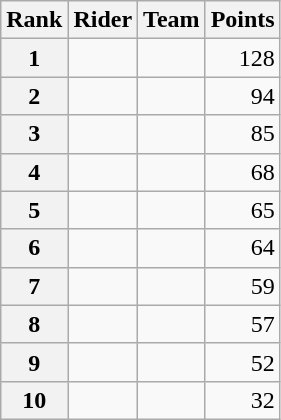<table class="wikitable">
<tr>
<th scope="col">Rank</th>
<th scope="col">Rider</th>
<th scope="col">Team</th>
<th scope="col">Points</th>
</tr>
<tr>
<th scope="row">1</th>
<td>  </td>
<td></td>
<td style="text-align:right;">128</td>
</tr>
<tr>
<th scope="row">2</th>
<td></td>
<td></td>
<td style="text-align:right;">94</td>
</tr>
<tr>
<th scope="row">3</th>
<td></td>
<td></td>
<td style="text-align:right;">85</td>
</tr>
<tr>
<th scope="row">4</th>
<td></td>
<td></td>
<td style="text-align:right;">68</td>
</tr>
<tr>
<th scope="row">5</th>
<td></td>
<td></td>
<td style="text-align:right;">65</td>
</tr>
<tr>
<th scope="row">6</th>
<td></td>
<td></td>
<td style="text-align:right;">64</td>
</tr>
<tr>
<th scope="row">7</th>
<td></td>
<td></td>
<td style="text-align:right;">59</td>
</tr>
<tr>
<th scope="row">8</th>
<td></td>
<td></td>
<td style="text-align:right;">57</td>
</tr>
<tr>
<th scope="row">9</th>
<td></td>
<td></td>
<td style="text-align:right;">52</td>
</tr>
<tr>
<th scope="row">10</th>
<td></td>
<td></td>
<td style="text-align:right;">32</td>
</tr>
</table>
